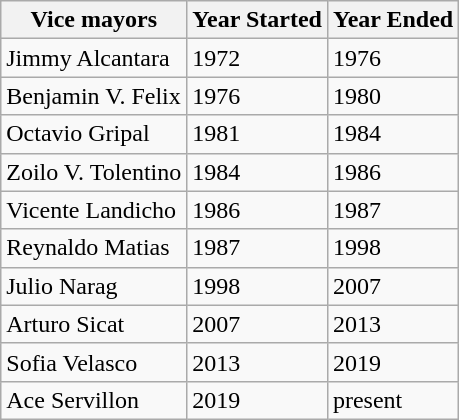<table class=wikitable>
<tr>
<th>Vice mayors</th>
<th>Year Started</th>
<th>Year Ended</th>
</tr>
<tr>
<td>Jimmy Alcantara</td>
<td>1972</td>
<td>1976</td>
</tr>
<tr>
<td>Benjamin V. Felix</td>
<td>1976</td>
<td>1980</td>
</tr>
<tr>
<td>Octavio Gripal</td>
<td>1981</td>
<td>1984</td>
</tr>
<tr>
<td>Zoilo V. Tolentino</td>
<td>1984</td>
<td>1986</td>
</tr>
<tr>
<td>Vicente Landicho</td>
<td>1986</td>
<td>1987</td>
</tr>
<tr>
<td>Reynaldo Matias</td>
<td>1987</td>
<td>1998</td>
</tr>
<tr>
<td>Julio Narag</td>
<td>1998</td>
<td>2007</td>
</tr>
<tr>
<td>Arturo Sicat</td>
<td>2007</td>
<td>2013</td>
</tr>
<tr>
<td>Sofia Velasco</td>
<td>2013</td>
<td>2019</td>
</tr>
<tr>
<td>Ace Servillon</td>
<td>2019</td>
<td>present</td>
</tr>
</table>
